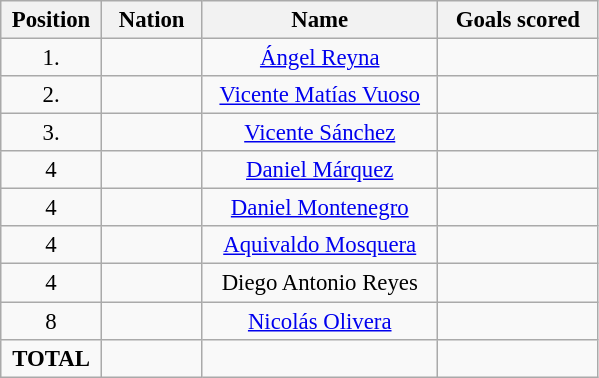<table class="wikitable" style="font-size: 95%; text-align: center;">
<tr>
<th width=60>Position</th>
<th width=60>Nation</th>
<th width=150>Name</th>
<th width=100>Goals scored</th>
</tr>
<tr>
<td>1.</td>
<td></td>
<td><a href='#'>Ángel Reyna</a></td>
<td></td>
</tr>
<tr>
<td>2.</td>
<td></td>
<td><a href='#'>Vicente Matías Vuoso</a></td>
<td></td>
</tr>
<tr>
<td>3.</td>
<td></td>
<td><a href='#'>Vicente Sánchez</a></td>
<td></td>
</tr>
<tr>
<td>4</td>
<td></td>
<td><a href='#'>Daniel Márquez</a></td>
<td></td>
</tr>
<tr>
<td>4</td>
<td></td>
<td><a href='#'>Daniel Montenegro</a></td>
<td></td>
</tr>
<tr>
<td>4</td>
<td></td>
<td><a href='#'>Aquivaldo Mosquera</a></td>
<td></td>
</tr>
<tr>
<td>4</td>
<td></td>
<td>Diego Antonio Reyes</td>
<td></td>
</tr>
<tr>
<td>8</td>
<td></td>
<td><a href='#'>Nicolás Olivera</a></td>
<td></td>
</tr>
<tr>
<td><strong>TOTAL</strong></td>
<td></td>
<td></td>
<td></td>
</tr>
</table>
